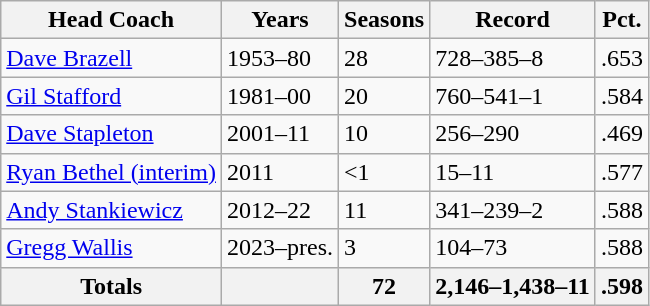<table class="wikitable">
<tr>
<th>Head Coach</th>
<th>Years</th>
<th>Seasons</th>
<th>Record</th>
<th>Pct.</th>
</tr>
<tr>
<td><a href='#'>Dave Brazell</a></td>
<td>1953–80</td>
<td>28</td>
<td>728–385–8</td>
<td>.653</td>
</tr>
<tr>
<td><a href='#'>Gil Stafford</a></td>
<td>1981–00</td>
<td>20</td>
<td>760–541–1</td>
<td>.584</td>
</tr>
<tr>
<td><a href='#'>Dave Stapleton</a></td>
<td>2001–11</td>
<td>10</td>
<td>256–290</td>
<td>.469</td>
</tr>
<tr>
<td><a href='#'>Ryan Bethel (interim)</a></td>
<td>2011</td>
<td><1</td>
<td>15–11</td>
<td>.577</td>
</tr>
<tr>
<td><a href='#'>Andy Stankiewicz</a></td>
<td>2012–22</td>
<td>11</td>
<td>341–239–2</td>
<td>.588</td>
</tr>
<tr>
<td><a href='#'>Gregg Wallis</a></td>
<td>2023–pres.</td>
<td>3</td>
<td>104–73</td>
<td>.588</td>
</tr>
<tr>
<th>Totals</th>
<th></th>
<th>72</th>
<th>2,146–1,438–11</th>
<th>.598</th>
</tr>
</table>
